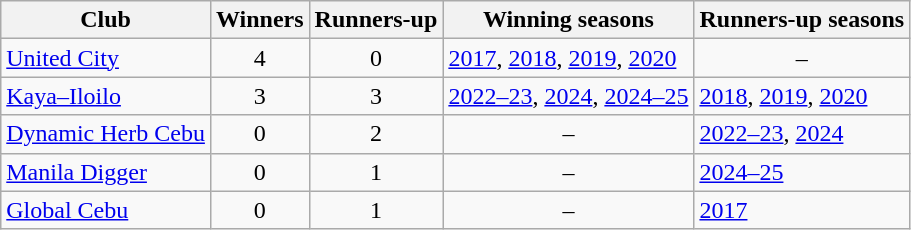<table class="wikitable sortable">
<tr>
<th>Club</th>
<th>Winners</th>
<th>Runners-up</th>
<th>Winning seasons</th>
<th>Runners-up seasons</th>
</tr>
<tr>
<td><a href='#'>United City</a></td>
<td align=center>4</td>
<td align=center>0</td>
<td><a href='#'>2017</a>, <a href='#'>2018</a>, <a href='#'>2019</a>, <a href='#'>2020</a></td>
<td align=center>–</td>
</tr>
<tr>
<td><a href='#'>Kaya–Iloilo</a></td>
<td align=center>3</td>
<td align=center>3</td>
<td><a href='#'>2022–23</a>, <a href='#'>2024</a>, <a href='#'>2024–25</a></td>
<td><a href='#'>2018</a>, <a href='#'>2019</a>, <a href='#'>2020</a></td>
</tr>
<tr>
<td><a href='#'>Dynamic Herb Cebu</a></td>
<td align=center>0</td>
<td align=center>2</td>
<td align=center>–</td>
<td><a href='#'>2022–23</a>, <a href='#'>2024</a></td>
</tr>
<tr>
<td><a href='#'>Manila Digger</a></td>
<td align=center>0</td>
<td align=center>1</td>
<td align=center>–</td>
<td><a href='#'>2024–25</a></td>
</tr>
<tr>
<td><a href='#'>Global Cebu</a></td>
<td align=center>0</td>
<td align=center>1</td>
<td align=center>–</td>
<td><a href='#'>2017</a></td>
</tr>
</table>
